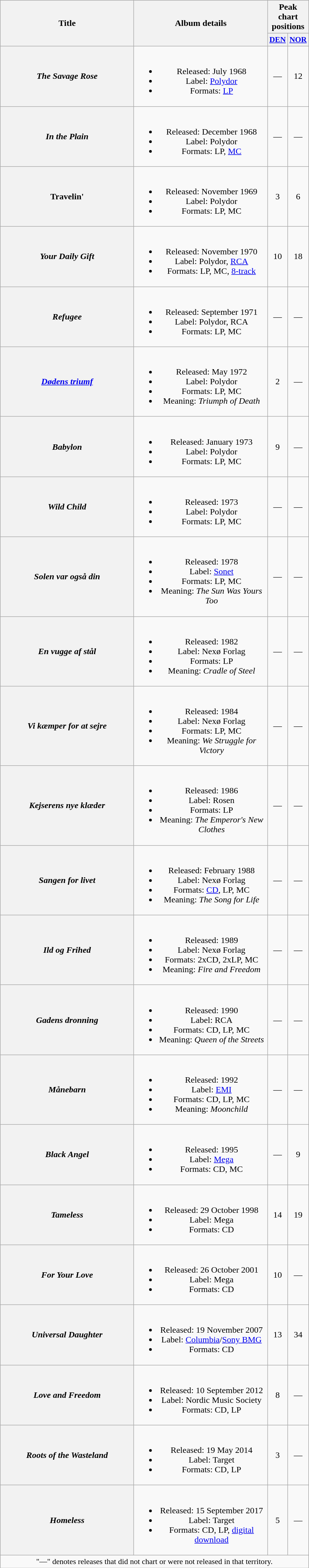<table class="wikitable plainrowheaders" style="text-align:center;">
<tr>
<th rowspan="2" scope="col" style="width:15em;">Title</th>
<th rowspan="2" scope="col" style="width:15em;">Album details</th>
<th colspan="2">Peak chart positions</th>
</tr>
<tr>
<th scope="col" style="width:2em;font-size:90%;"><a href='#'>DEN</a><br></th>
<th scope="col" style="width:2em;font-size:90%;"><a href='#'>NOR</a><br></th>
</tr>
<tr>
<th scope="row"><em>The Savage Rose</em></th>
<td><br><ul><li>Released: July 1968</li><li>Label: <a href='#'>Polydor</a></li><li>Formats: <a href='#'>LP</a></li></ul></td>
<td>—</td>
<td>12</td>
</tr>
<tr>
<th scope="row"><em>In the Plain</em></th>
<td><br><ul><li>Released: December 1968</li><li>Label: Polydor</li><li>Formats: LP, <a href='#'>MC</a></li></ul></td>
<td>—</td>
<td>—</td>
</tr>
<tr>
<th scope="row">Travelin'</th>
<td><br><ul><li>Released: November 1969</li><li>Label: Polydor</li><li>Formats: LP, MC</li></ul></td>
<td>3</td>
<td>6</td>
</tr>
<tr>
<th scope="row"><em>Your Daily Gift</em></th>
<td><br><ul><li>Released: November 1970</li><li>Label: Polydor, <a href='#'>RCA</a></li><li>Formats: LP, MC, <a href='#'>8-track</a></li></ul></td>
<td>10</td>
<td>18</td>
</tr>
<tr>
<th scope="row"><em>Refugee</em></th>
<td><br><ul><li>Released: September 1971</li><li>Label: Polydor, RCA</li><li>Formats: LP, MC</li></ul></td>
<td>—</td>
<td>—</td>
</tr>
<tr>
<th scope="row"><em><a href='#'>Dødens triumf</a></em></th>
<td><br><ul><li>Released: May 1972</li><li>Label: Polydor</li><li>Formats: LP, MC</li><li>Meaning: <em>Triumph of Death</em></li></ul></td>
<td>2</td>
<td>—</td>
</tr>
<tr>
<th scope="row"><em>Babylon</em></th>
<td><br><ul><li>Released: January 1973</li><li>Label: Polydor</li><li>Formats: LP, MC</li></ul></td>
<td>9</td>
<td>—</td>
</tr>
<tr>
<th scope="row"><em>Wild Child</em></th>
<td><br><ul><li>Released: 1973</li><li>Label: Polydor</li><li>Formats: LP, MC</li></ul></td>
<td>—</td>
<td>—</td>
</tr>
<tr>
<th scope="row"><em>Solen var også din</em></th>
<td><br><ul><li>Released: 1978</li><li>Label: <a href='#'>Sonet</a></li><li>Formats: LP, MC</li><li>Meaning: <em>The Sun Was Yours Too</em></li></ul></td>
<td>—</td>
<td>—</td>
</tr>
<tr>
<th scope="row"><em>En vugge af stål</em></th>
<td><br><ul><li>Released: 1982</li><li>Label: Nexø Forlag</li><li>Formats: LP</li><li>Meaning: <em>Cradle of Steel</em></li></ul></td>
<td>—</td>
<td>—</td>
</tr>
<tr>
<th scope="row"><em>Vi kæmper for at sejre</em></th>
<td><br><ul><li>Released: 1984</li><li>Label: Nexø Forlag</li><li>Formats: LP, MC</li><li>Meaning: <em>We Struggle for Victory</em></li></ul></td>
<td>—</td>
<td>—</td>
</tr>
<tr>
<th scope="row"><em>Kejserens nye klæder</em></th>
<td><br><ul><li>Released: 1986</li><li>Label: Rosen</li><li>Formats: LP</li><li>Meaning: <em>The Emperor's New Clothes</em></li></ul></td>
<td>—</td>
<td>—</td>
</tr>
<tr>
<th scope="row"><em>Sangen for livet</em></th>
<td><br><ul><li>Released: February 1988</li><li>Label: Nexø Forlag</li><li>Formats: <a href='#'>CD</a>, LP, MC</li><li>Meaning: <em>The Song for Life</em></li></ul></td>
<td>—</td>
<td>—</td>
</tr>
<tr>
<th scope="row"><em>Ild og Frihed</em></th>
<td><br><ul><li>Released: 1989</li><li>Label: Nexø Forlag</li><li>Formats: 2xCD, 2xLP, MC</li><li>Meaning: <em>Fire and Freedom</em></li></ul></td>
<td>—</td>
<td>—</td>
</tr>
<tr>
<th scope="row"><em>Gadens dronning</em></th>
<td><br><ul><li>Released: 1990</li><li>Label: RCA</li><li>Formats: CD, LP, MC</li><li>Meaning: <em>Queen of the Streets</em></li></ul></td>
<td>—</td>
<td>—</td>
</tr>
<tr>
<th scope="row"><em>Månebarn</em></th>
<td><br><ul><li>Released: 1992</li><li>Label: <a href='#'>EMI</a></li><li>Formats: CD, LP, MC</li><li>Meaning: <em>Moonchild</em></li></ul></td>
<td>—</td>
<td>—</td>
</tr>
<tr>
<th scope="row"><em>Black Angel</em></th>
<td><br><ul><li>Released: 1995</li><li>Label: <a href='#'>Mega</a></li><li>Formats: CD, MC</li></ul></td>
<td>—</td>
<td>9</td>
</tr>
<tr>
<th scope="row"><em>Tameless</em></th>
<td><br><ul><li>Released: 29 October 1998</li><li>Label: Mega</li><li>Formats: CD</li></ul></td>
<td>14</td>
<td>19</td>
</tr>
<tr>
<th scope="row"><em>For Your Love</em></th>
<td><br><ul><li>Released: 26 October 2001</li><li>Label: Mega</li><li>Formats: CD</li></ul></td>
<td>10</td>
<td>—</td>
</tr>
<tr>
<th scope="row"><em>Universal Daughter</em></th>
<td><br><ul><li>Released: 19 November 2007</li><li>Label: <a href='#'>Columbia</a>/<a href='#'>Sony BMG</a></li><li>Formats: CD</li></ul></td>
<td>13</td>
<td>34</td>
</tr>
<tr>
<th scope="row"><em>Love and Freedom</em></th>
<td><br><ul><li>Released: 10 September 2012</li><li>Label: Nordic Music Society</li><li>Formats: CD, LP</li></ul></td>
<td>8</td>
<td>—</td>
</tr>
<tr>
<th scope="row"><em>Roots of the Wasteland</em></th>
<td><br><ul><li>Released: 19 May 2014</li><li>Label: Target</li><li>Formats: CD, LP</li></ul></td>
<td>3</td>
<td>—</td>
</tr>
<tr>
<th scope="row"><em>Homeless</em></th>
<td><br><ul><li>Released: 15 September 2017</li><li>Label: Target</li><li>Formats: CD, LP, <a href='#'>digital download</a></li></ul></td>
<td>5</td>
<td>—</td>
</tr>
<tr>
<td colspan="4" style="font-size:90%">"—" denotes releases that did not chart or were not released in that territory.</td>
</tr>
</table>
